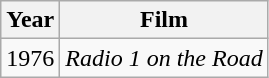<table class="wikitable">
<tr>
<th>Year</th>
<th>Film</th>
</tr>
<tr>
<td>1976</td>
<td><em>Radio 1 on the Road</em></td>
</tr>
</table>
